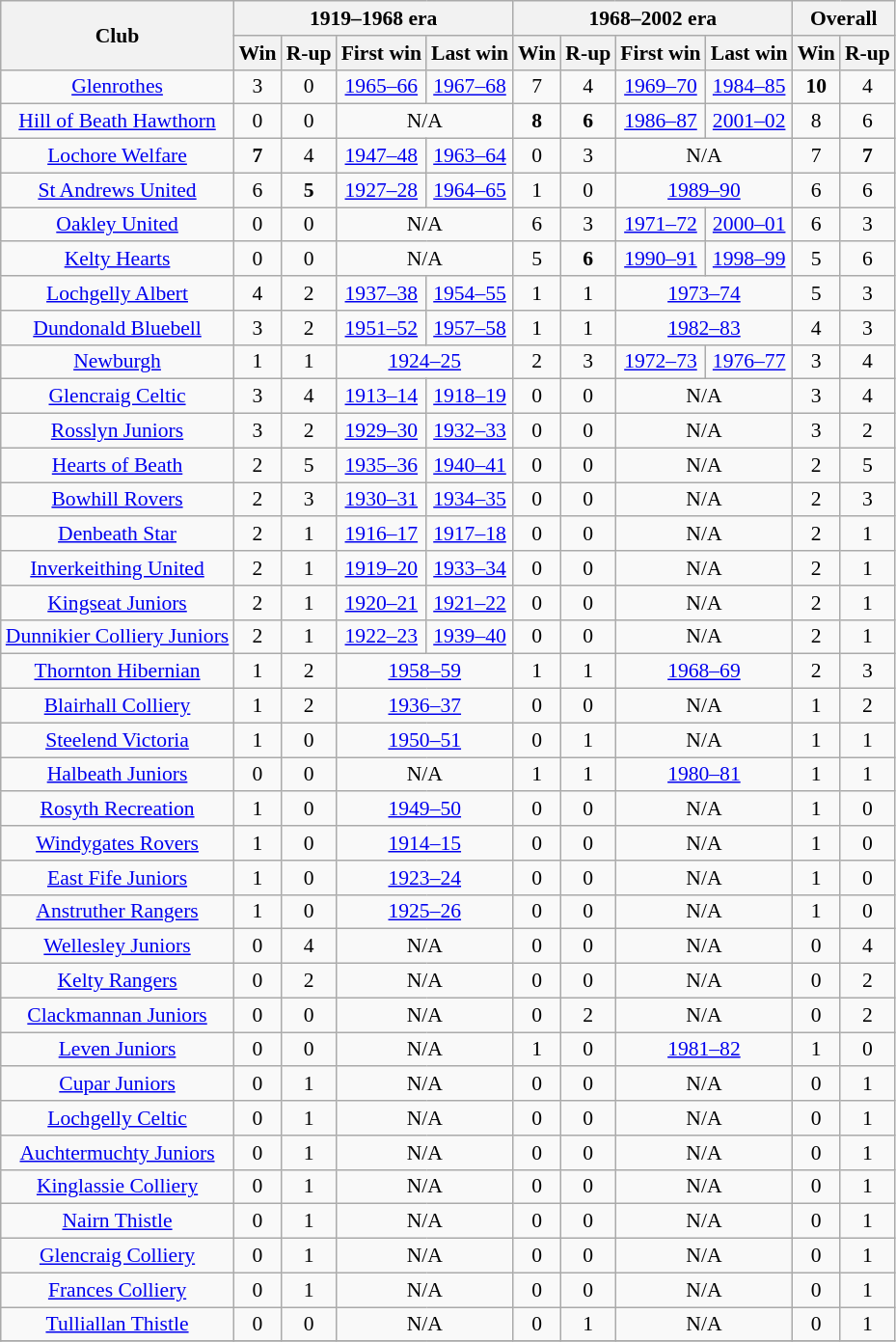<table class="wikitable sortable" style="text-align: center; font-size:90%">
<tr>
<th rowspan=2>Club</th>
<th colspan=4>1919–1968 era</th>
<th colspan=4>1968–2002 era</th>
<th colspan=2>Overall</th>
</tr>
<tr>
<th>Win</th>
<th>R-up</th>
<th>First win</th>
<th>Last win</th>
<th>Win</th>
<th>R-up</th>
<th>First win</th>
<th>Last win</th>
<th>Win</th>
<th>R-up</th>
</tr>
<tr>
<td><a href='#'>Glenrothes</a></td>
<td>3</td>
<td>0</td>
<td><a href='#'>1965–66</a></td>
<td><a href='#'>1967–68</a></td>
<td>7</td>
<td>4</td>
<td><a href='#'>1969–70</a></td>
<td><a href='#'>1984–85</a></td>
<td><strong>10</strong></td>
<td>4</td>
</tr>
<tr>
<td><a href='#'>Hill of Beath Hawthorn</a></td>
<td>0</td>
<td>0</td>
<td colspan=2>N/A</td>
<td><strong>8</strong></td>
<td><strong>6</strong></td>
<td><a href='#'>1986–87</a></td>
<td><a href='#'>2001–02</a></td>
<td>8</td>
<td>6</td>
</tr>
<tr>
<td><a href='#'>Lochore Welfare</a></td>
<td><strong>7</strong></td>
<td>4</td>
<td><a href='#'>1947–48</a></td>
<td><a href='#'>1963–64</a></td>
<td>0</td>
<td>3</td>
<td colspan=2>N/A</td>
<td>7</td>
<td><strong>7</strong></td>
</tr>
<tr>
<td><a href='#'>St Andrews United</a></td>
<td>6</td>
<td><strong>5</strong></td>
<td><a href='#'>1927–28</a></td>
<td><a href='#'>1964–65</a></td>
<td>1</td>
<td>0</td>
<td colspan=2><a href='#'>1989–90</a></td>
<td>6</td>
<td>6</td>
</tr>
<tr>
<td><a href='#'>Oakley United</a></td>
<td>0</td>
<td>0</td>
<td colspan=2>N/A</td>
<td>6</td>
<td>3</td>
<td><a href='#'>1971–72</a></td>
<td><a href='#'>2000–01</a></td>
<td>6</td>
<td>3</td>
</tr>
<tr>
<td><a href='#'>Kelty Hearts</a></td>
<td>0</td>
<td>0</td>
<td colspan=2>N/A</td>
<td>5</td>
<td><strong>6</strong></td>
<td><a href='#'>1990–91</a></td>
<td><a href='#'>1998–99</a></td>
<td>5</td>
<td>6</td>
</tr>
<tr>
<td><a href='#'>Lochgelly Albert</a></td>
<td>4</td>
<td>2</td>
<td><a href='#'>1937–38</a></td>
<td><a href='#'>1954–55</a></td>
<td>1</td>
<td>1</td>
<td colspan=2><a href='#'>1973–74</a></td>
<td>5</td>
<td>3</td>
</tr>
<tr>
<td><a href='#'>Dundonald Bluebell</a></td>
<td>3</td>
<td>2</td>
<td><a href='#'>1951–52</a></td>
<td><a href='#'>1957–58</a></td>
<td>1</td>
<td>1</td>
<td colspan=2><a href='#'>1982–83</a></td>
<td>4</td>
<td>3</td>
</tr>
<tr>
<td><a href='#'>Newburgh</a></td>
<td>1</td>
<td>1</td>
<td colspan=2><a href='#'>1924–25</a></td>
<td>2</td>
<td>3</td>
<td><a href='#'>1972–73</a></td>
<td><a href='#'>1976–77</a></td>
<td>3</td>
<td>4</td>
</tr>
<tr>
<td><a href='#'>Glencraig Celtic</a></td>
<td>3</td>
<td>4</td>
<td><a href='#'>1913–14</a></td>
<td><a href='#'>1918–19</a></td>
<td>0</td>
<td>0</td>
<td colspan=2>N/A</td>
<td>3</td>
<td>4</td>
</tr>
<tr>
<td><a href='#'>Rosslyn Juniors</a></td>
<td>3</td>
<td>2</td>
<td><a href='#'>1929–30</a></td>
<td><a href='#'>1932–33</a></td>
<td>0</td>
<td>0</td>
<td colspan=2>N/A</td>
<td>3</td>
<td>2</td>
</tr>
<tr>
<td><a href='#'>Hearts of Beath</a></td>
<td>2</td>
<td>5</td>
<td><a href='#'>1935–36</a></td>
<td><a href='#'>1940–41</a></td>
<td>0</td>
<td>0</td>
<td colspan=2>N/A</td>
<td>2</td>
<td>5</td>
</tr>
<tr>
<td><a href='#'>Bowhill Rovers</a></td>
<td>2</td>
<td>3</td>
<td><a href='#'>1930–31</a></td>
<td><a href='#'>1934–35</a></td>
<td>0</td>
<td>0</td>
<td colspan=2>N/A</td>
<td>2</td>
<td>3</td>
</tr>
<tr>
<td><a href='#'>Denbeath Star</a></td>
<td>2</td>
<td>1</td>
<td><a href='#'>1916–17</a></td>
<td><a href='#'>1917–18</a></td>
<td>0</td>
<td>0</td>
<td colspan=2>N/A</td>
<td>2</td>
<td>1</td>
</tr>
<tr>
<td><a href='#'>Inverkeithing United</a></td>
<td>2</td>
<td>1</td>
<td><a href='#'>1919–20</a></td>
<td><a href='#'>1933–34</a></td>
<td>0</td>
<td>0</td>
<td colspan=2>N/A</td>
<td>2</td>
<td>1</td>
</tr>
<tr>
<td><a href='#'>Kingseat Juniors</a></td>
<td>2</td>
<td>1</td>
<td><a href='#'>1920–21</a></td>
<td><a href='#'>1921–22</a></td>
<td>0</td>
<td>0</td>
<td colspan=2>N/A</td>
<td>2</td>
<td>1</td>
</tr>
<tr>
<td><a href='#'>Dunnikier Colliery Juniors</a></td>
<td>2</td>
<td>1</td>
<td><a href='#'>1922–23</a></td>
<td><a href='#'>1939–40</a></td>
<td>0</td>
<td>0</td>
<td colspan=2>N/A</td>
<td>2</td>
<td>1</td>
</tr>
<tr>
<td><a href='#'>Thornton Hibernian</a></td>
<td>1</td>
<td>2</td>
<td colspan=2><a href='#'>1958–59</a></td>
<td>1</td>
<td>1</td>
<td colspan=2><a href='#'>1968–69</a></td>
<td>2</td>
<td>3</td>
</tr>
<tr>
<td><a href='#'>Blairhall Colliery</a></td>
<td>1</td>
<td>2</td>
<td colspan=2><a href='#'>1936–37</a></td>
<td>0</td>
<td>0</td>
<td colspan=2>N/A</td>
<td>1</td>
<td>2</td>
</tr>
<tr>
<td><a href='#'>Steelend Victoria</a></td>
<td>1</td>
<td>0</td>
<td colspan=2><a href='#'>1950–51</a></td>
<td>0</td>
<td>1</td>
<td colspan=2>N/A</td>
<td>1</td>
<td>1</td>
</tr>
<tr>
<td><a href='#'>Halbeath Juniors</a></td>
<td>0</td>
<td>0</td>
<td colspan=2>N/A</td>
<td>1</td>
<td>1</td>
<td colspan=2><a href='#'>1980–81</a></td>
<td>1</td>
<td>1</td>
</tr>
<tr>
<td><a href='#'>Rosyth Recreation</a></td>
<td>1</td>
<td>0</td>
<td colspan=2><a href='#'>1949–50</a></td>
<td>0</td>
<td>0</td>
<td colspan=2>N/A</td>
<td>1</td>
<td>0</td>
</tr>
<tr>
<td><a href='#'>Windygates Rovers</a></td>
<td>1</td>
<td>0</td>
<td colspan=2><a href='#'>1914–15</a></td>
<td>0</td>
<td>0</td>
<td colspan=2>N/A</td>
<td>1</td>
<td>0</td>
</tr>
<tr>
<td><a href='#'>East Fife Juniors</a></td>
<td>1</td>
<td>0</td>
<td colspan=2><a href='#'>1923–24</a></td>
<td>0</td>
<td>0</td>
<td colspan=2>N/A</td>
<td>1</td>
<td>0</td>
</tr>
<tr>
<td><a href='#'>Anstruther Rangers</a></td>
<td>1</td>
<td>0</td>
<td colspan=2><a href='#'>1925–26</a></td>
<td>0</td>
<td>0</td>
<td colspan=2>N/A</td>
<td>1</td>
<td>0</td>
</tr>
<tr>
<td><a href='#'>Wellesley Juniors</a></td>
<td>0</td>
<td>4</td>
<td colspan=2>N/A</td>
<td>0</td>
<td>0</td>
<td colspan=2>N/A</td>
<td>0</td>
<td>4</td>
</tr>
<tr>
<td><a href='#'>Kelty Rangers</a></td>
<td>0</td>
<td>2</td>
<td colspan=2>N/A</td>
<td>0</td>
<td>0</td>
<td colspan=2>N/A</td>
<td>0</td>
<td>2</td>
</tr>
<tr>
<td><a href='#'>Clackmannan Juniors</a></td>
<td>0</td>
<td>0</td>
<td colspan=2>N/A</td>
<td>0</td>
<td>2</td>
<td colspan=2>N/A</td>
<td>0</td>
<td>2</td>
</tr>
<tr>
<td><a href='#'>Leven Juniors</a></td>
<td>0</td>
<td>0</td>
<td colspan=2>N/A</td>
<td>1</td>
<td>0</td>
<td colspan=2><a href='#'>1981–82</a></td>
<td>1</td>
<td>0</td>
</tr>
<tr>
<td><a href='#'>Cupar Juniors</a></td>
<td>0</td>
<td>1</td>
<td colspan=2>N/A</td>
<td>0</td>
<td>0</td>
<td colspan=2>N/A</td>
<td>0</td>
<td>1</td>
</tr>
<tr>
<td><a href='#'>Lochgelly Celtic</a></td>
<td>0</td>
<td>1</td>
<td colspan=2>N/A</td>
<td>0</td>
<td>0</td>
<td colspan=2>N/A</td>
<td>0</td>
<td>1</td>
</tr>
<tr>
<td><a href='#'>Auchtermuchty Juniors</a></td>
<td>0</td>
<td>1</td>
<td colspan=2>N/A</td>
<td>0</td>
<td>0</td>
<td colspan=2>N/A</td>
<td>0</td>
<td>1</td>
</tr>
<tr>
<td><a href='#'>Kinglassie Colliery</a></td>
<td>0</td>
<td>1</td>
<td colspan=2>N/A</td>
<td>0</td>
<td>0</td>
<td colspan=2>N/A</td>
<td>0</td>
<td>1</td>
</tr>
<tr>
<td><a href='#'>Nairn Thistle</a></td>
<td>0</td>
<td>1</td>
<td colspan=2>N/A</td>
<td>0</td>
<td>0</td>
<td colspan=2>N/A</td>
<td>0</td>
<td>1</td>
</tr>
<tr>
<td><a href='#'>Glencraig Colliery</a></td>
<td>0</td>
<td>1</td>
<td colspan=2>N/A</td>
<td>0</td>
<td>0</td>
<td colspan=2>N/A</td>
<td>0</td>
<td>1</td>
</tr>
<tr>
<td><a href='#'>Frances Colliery</a></td>
<td>0</td>
<td>1</td>
<td colspan=2>N/A</td>
<td>0</td>
<td>0</td>
<td colspan=2>N/A</td>
<td>0</td>
<td>1</td>
</tr>
<tr>
<td><a href='#'>Tulliallan Thistle</a></td>
<td>0</td>
<td>0</td>
<td colspan=2>N/A</td>
<td>0</td>
<td>1</td>
<td colspan=2>N/A</td>
<td>0</td>
<td>1</td>
</tr>
<tr>
</tr>
</table>
